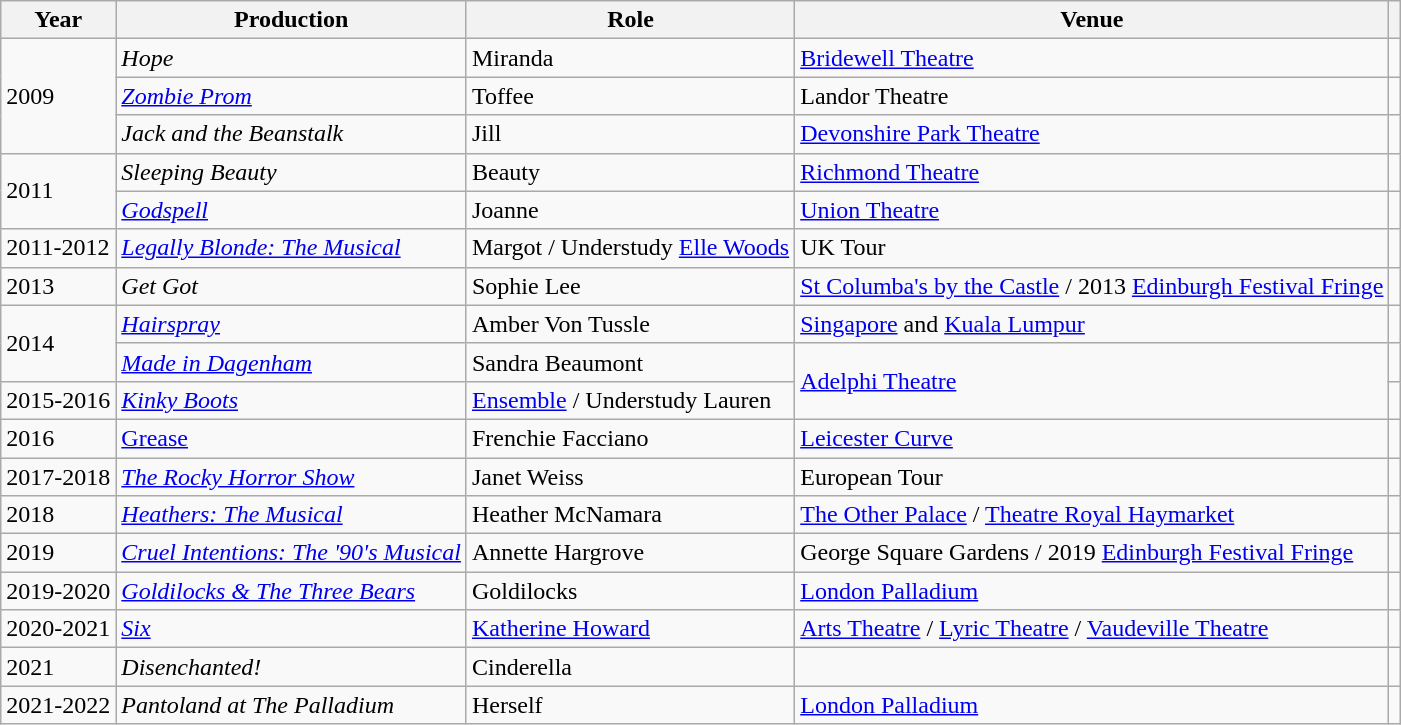<table class="wikitable plainrowheaders sortable">
<tr>
<th scope="col">Year</th>
<th scope="col">Production</th>
<th scope="col">Role</th>
<th scope="col">Venue</th>
<th style="text-align: center;" class="unsortable"></th>
</tr>
<tr>
<td rowspan="3">2009</td>
<td><em>Hope</em></td>
<td>Miranda</td>
<td><a href='#'>Bridewell Theatre</a></td>
<td></td>
</tr>
<tr>
<td><em><a href='#'>Zombie Prom</a></em></td>
<td>Toffee</td>
<td>Landor Theatre</td>
<td></td>
</tr>
<tr>
<td><em>Jack and the Beanstalk</em></td>
<td>Jill</td>
<td><a href='#'>Devonshire Park Theatre</a></td>
<td></td>
</tr>
<tr>
<td rowspan="2">2011</td>
<td><em>Sleeping Beauty</em></td>
<td>Beauty</td>
<td><a href='#'>Richmond Theatre</a></td>
<td></td>
</tr>
<tr>
<td><em><a href='#'>Godspell</a></em></td>
<td>Joanne</td>
<td><a href='#'>Union Theatre</a></td>
<td></td>
</tr>
<tr>
<td>2011-2012</td>
<td><em><a href='#'>Legally Blonde: The Musical</a></em></td>
<td>Margot / Understudy <a href='#'>Elle Woods</a></td>
<td>UK Tour</td>
<td></td>
</tr>
<tr>
<td>2013</td>
<td><em>Get Got</em></td>
<td>Sophie Lee</td>
<td><a href='#'>St Columba's by the Castle</a> / 2013 <a href='#'>Edinburgh Festival Fringe</a></td>
<td></td>
</tr>
<tr>
<td rowspan="2">2014</td>
<td><em><a href='#'>Hairspray</a></em></td>
<td>Amber Von Tussle</td>
<td><a href='#'>Singapore</a> and <a href='#'>Kuala Lumpur</a></td>
<td></td>
</tr>
<tr>
<td><em><a href='#'>Made in Dagenham</a></em></td>
<td>Sandra Beaumont</td>
<td rowspan="2"><a href='#'>Adelphi Theatre</a></td>
<td></td>
</tr>
<tr>
<td>2015-2016</td>
<td><em><a href='#'>Kinky Boots</a></em></td>
<td><a href='#'>Ensemble</a> / Understudy Lauren</td>
<td></td>
</tr>
<tr>
<td>2016</td>
<td><a href='#'>Grease</a></td>
<td>Frenchie Facciano</td>
<td><a href='#'>Leicester Curve</a></td>
<td></td>
</tr>
<tr>
<td>2017-2018</td>
<td><em><a href='#'>The Rocky Horror Show</a></em></td>
<td>Janet Weiss</td>
<td>European Tour</td>
<td></td>
</tr>
<tr>
<td>2018</td>
<td><em><a href='#'>Heathers: The Musical</a></em></td>
<td>Heather McNamara</td>
<td><a href='#'>The Other Palace</a> / <a href='#'>Theatre Royal Haymarket</a></td>
<td></td>
</tr>
<tr>
<td>2019</td>
<td><em><a href='#'>Cruel Intentions: The '90's Musical</a></em></td>
<td>Annette Hargrove</td>
<td>George Square Gardens / 2019 <a href='#'>Edinburgh Festival Fringe</a></td>
<td></td>
</tr>
<tr>
<td>2019-2020</td>
<td><em><a href='#'>Goldilocks & The Three Bears</a></em></td>
<td>Goldilocks</td>
<td><a href='#'>London Palladium</a></td>
<td></td>
</tr>
<tr>
<td>2020-2021</td>
<td><em><a href='#'>Six</a></em></td>
<td><a href='#'>Katherine Howard</a></td>
<td><a href='#'>Arts Theatre</a> / <a href='#'>Lyric Theatre</a> / <a href='#'>Vaudeville Theatre</a></td>
<td></td>
</tr>
<tr>
<td>2021</td>
<td><em>Disenchanted!</em></td>
<td>Cinderella</td>
<td></td>
<td></td>
</tr>
<tr>
<td>2021-2022</td>
<td><em>Pantoland at The Palladium</em></td>
<td>Herself</td>
<td><a href='#'>London Palladium</a></td>
<td></td>
</tr>
</table>
